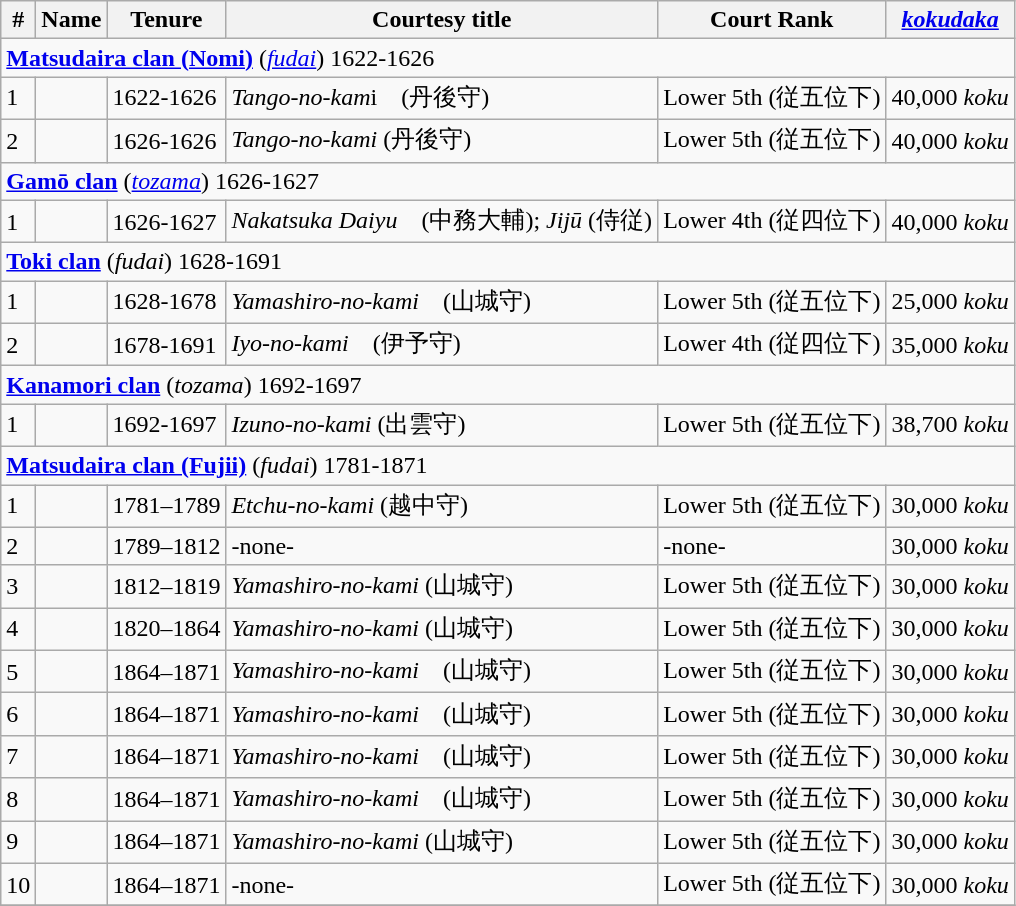<table class=wikitable>
<tr>
<th>#</th>
<th>Name</th>
<th>Tenure</th>
<th>Courtesy title</th>
<th>Court Rank</th>
<th><em><a href='#'>kokudaka</a></em></th>
</tr>
<tr>
<td colspan=6> <strong><a href='#'>Matsudaira clan (Nomi)</a></strong> (<em><a href='#'>fudai</a></em>) 1622-1626</td>
</tr>
<tr>
<td>1</td>
<td></td>
<td>1622-1626</td>
<td><em>Tango-no-kam</em>i　(丹後守)</td>
<td>Lower 5th (従五位下)</td>
<td>40,000 <em>koku</em></td>
</tr>
<tr>
<td>2</td>
<td></td>
<td>1626-1626</td>
<td><em>Tango-no-kami</em> (丹後守)</td>
<td>Lower 5th (従五位下)</td>
<td>40,000 <em>koku</em></td>
</tr>
<tr>
<td colspan=6> <strong><a href='#'>Gamō clan</a></strong> (<em><a href='#'>tozama</a></em>) 1626-1627</td>
</tr>
<tr>
<td>1</td>
<td></td>
<td>1626-1627</td>
<td><em>Nakatsuka Daiyu</em>　(中務大輔); <em>Jijū</em> (侍従)</td>
<td>Lower 4th (従四位下)</td>
<td>40,000 <em>koku</em></td>
</tr>
<tr>
<td colspan=6> <strong><a href='#'>Toki clan</a></strong> (<em>fudai</em>) 1628-1691</td>
</tr>
<tr>
<td>1</td>
<td></td>
<td>1628-1678</td>
<td><em>Yamashiro-no-kami</em>　(山城守)</td>
<td>Lower 5th (従五位下)</td>
<td>25,000 <em>koku</em></td>
</tr>
<tr>
<td>2</td>
<td></td>
<td>1678-1691</td>
<td><em>Iyo-no-kami</em>　(伊予守)</td>
<td>Lower 4th (従四位下)</td>
<td>35,000 <em>koku</em></td>
</tr>
<tr>
<td colspan=6> <strong><a href='#'>Kanamori clan</a></strong> (<em>tozama</em>) 1692-1697</td>
</tr>
<tr>
<td>1</td>
<td></td>
<td>1692-1697</td>
<td><em>Izuno-no-kami</em> (出雲守)</td>
<td>Lower 5th (従五位下)</td>
<td>38,700 <em>koku</em></td>
</tr>
<tr>
<td colspan=6> <strong><a href='#'>Matsudaira clan (Fujii)</a></strong> (<em>fudai</em>) 1781-1871</td>
</tr>
<tr>
<td>1</td>
<td></td>
<td>1781–1789</td>
<td><em>Etchu-no-kami</em> (越中守)</td>
<td>Lower 5th (従五位下)</td>
<td>30,000 <em>koku</em></td>
</tr>
<tr>
<td>2</td>
<td></td>
<td>1789–1812</td>
<td>-none-</td>
<td>-none-</td>
<td>30,000 <em>koku</em></td>
</tr>
<tr>
<td>3</td>
<td></td>
<td>1812–1819</td>
<td><em>Yamashiro-no-kami</em> (山城守)</td>
<td>Lower 5th (従五位下)</td>
<td>30,000 <em>koku</em></td>
</tr>
<tr>
<td>4</td>
<td></td>
<td>1820–1864</td>
<td><em>Yamashiro-no-kami</em> (山城守)</td>
<td>Lower 5th (従五位下)</td>
<td>30,000 <em>koku</em></td>
</tr>
<tr>
<td>5</td>
<td></td>
<td>1864–1871</td>
<td><em>Yamashiro-no-kami</em>　(山城守)</td>
<td>Lower 5th (従五位下)</td>
<td>30,000  <em>koku</em></td>
</tr>
<tr>
<td>6</td>
<td></td>
<td>1864–1871</td>
<td><em>Yamashiro-no-kami　</em>(山城守)</td>
<td>Lower 5th (従五位下)</td>
<td>30,000  <em>koku</em></td>
</tr>
<tr>
<td>7</td>
<td></td>
<td>1864–1871</td>
<td><em>Yamashiro-no-kami</em>　(山城守)</td>
<td>Lower 5th (従五位下)</td>
<td>30,000  <em>koku</em></td>
</tr>
<tr>
<td>8</td>
<td></td>
<td>1864–1871</td>
<td><em>Yamashiro-no-kami</em>　(山城守)</td>
<td>Lower 5th (従五位下)</td>
<td>30,000  <em>koku</em></td>
</tr>
<tr>
<td>9</td>
<td></td>
<td>1864–1871</td>
<td><em>Yamashiro-no-kami</em> (山城守)</td>
<td>Lower 5th (従五位下)</td>
<td>30,000  <em>koku</em></td>
</tr>
<tr>
<td>10</td>
<td></td>
<td>1864–1871</td>
<td>-none-</td>
<td>Lower 5th (従五位下)</td>
<td>30,000  <em>koku</em></td>
</tr>
<tr>
</tr>
</table>
